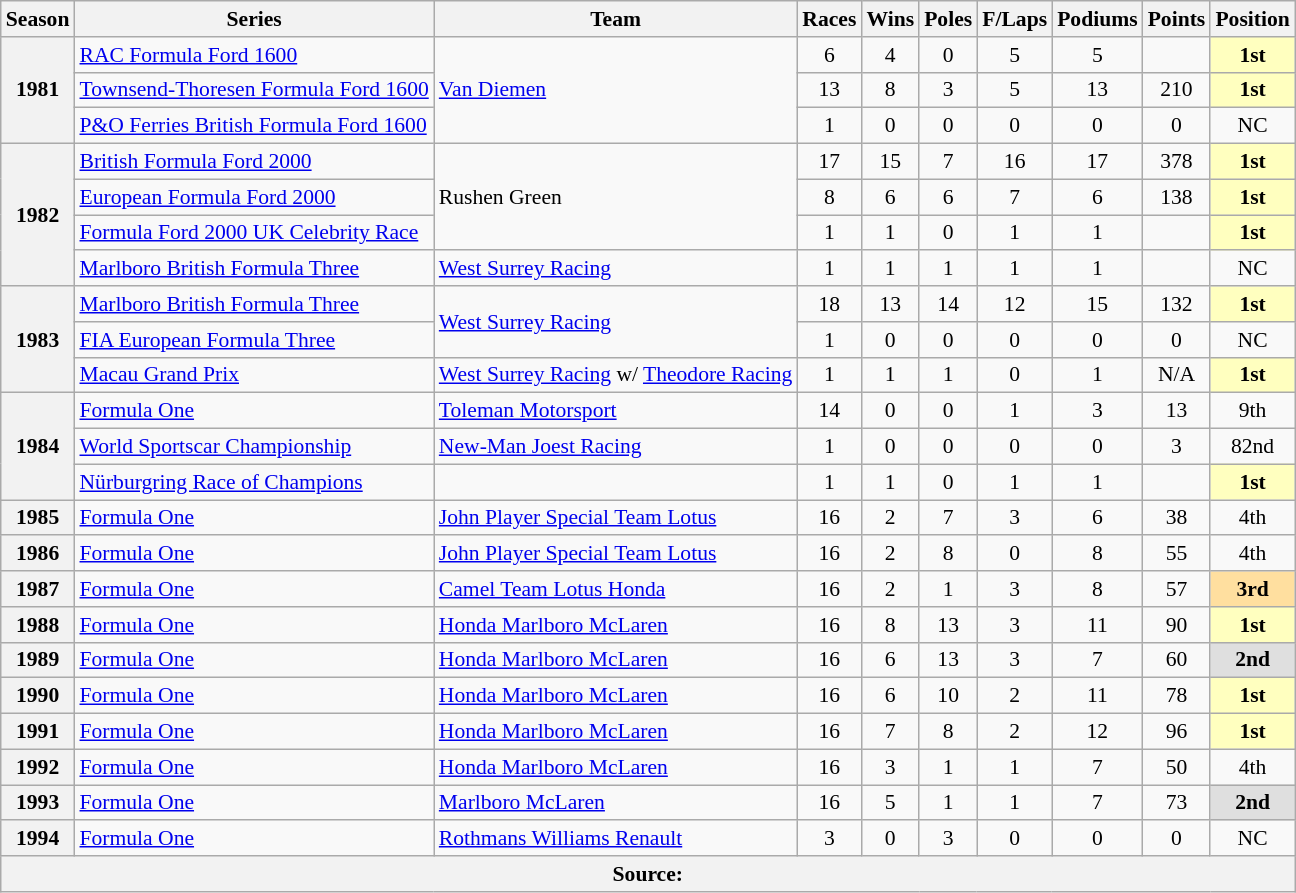<table class="wikitable" style="font-size: 90%; text-align:center">
<tr>
<th>Season</th>
<th>Series</th>
<th>Team</th>
<th>Races</th>
<th>Wins</th>
<th>Poles</th>
<th>F/Laps</th>
<th>Podiums</th>
<th>Points</th>
<th>Position</th>
</tr>
<tr>
<th rowspan=3>1981</th>
<td align=left><a href='#'>RAC Formula Ford 1600</a></td>
<td align=left rowspan=3><a href='#'>Van Diemen</a></td>
<td>6</td>
<td>4</td>
<td>0</td>
<td>5</td>
<td>5</td>
<td></td>
<td style="background:#FFFFBF"><strong>1st</strong></td>
</tr>
<tr>
<td align=left nowrap><a href='#'>Townsend-Thoresen Formula Ford 1600</a></td>
<td>13</td>
<td>8</td>
<td>3</td>
<td>5</td>
<td>13</td>
<td>210</td>
<td style="background:#FFFFBF"><strong>1st</strong></td>
</tr>
<tr>
<td align=left nowrap><a href='#'>P&O Ferries British Formula Ford 1600</a></td>
<td>1</td>
<td>0</td>
<td>0</td>
<td>0</td>
<td>0</td>
<td>0</td>
<td>NC</td>
</tr>
<tr>
<th rowspan=4>1982</th>
<td align=left><a href='#'>British Formula Ford 2000</a></td>
<td align=left rowspan="3">Rushen Green</td>
<td>17</td>
<td>15</td>
<td>7</td>
<td>16</td>
<td>17</td>
<td>378</td>
<td style="background:#FFFFBF"><strong>1st</strong></td>
</tr>
<tr>
<td align="left"><a href='#'>European Formula Ford 2000</a></td>
<td>8</td>
<td>6</td>
<td>6</td>
<td>7</td>
<td>6</td>
<td>138</td>
<td style="background:#FFFFBF"><strong>1st</strong></td>
</tr>
<tr>
<td align=left><a href='#'>Formula Ford 2000 UK Celebrity Race</a></td>
<td>1</td>
<td>1</td>
<td>0</td>
<td>1</td>
<td>1</td>
<td></td>
<td style="background:#FFFFBF"><strong>1st</strong></td>
</tr>
<tr>
<td align=left><a href='#'>Marlboro British Formula Three</a></td>
<td align="left"><a href='#'>West Surrey Racing</a></td>
<td>1</td>
<td>1</td>
<td>1</td>
<td>1</td>
<td>1</td>
<td></td>
<td>NC</td>
</tr>
<tr>
<th rowspan=3>1983</th>
<td align=left><a href='#'>Marlboro British Formula Three</a></td>
<td align=left rowspan="2"><a href='#'>West Surrey Racing</a></td>
<td>18</td>
<td>13</td>
<td>14</td>
<td>12</td>
<td>15</td>
<td>132</td>
<td style="background:#FFFFBF"><strong>1st</strong></td>
</tr>
<tr>
<td align=left><a href='#'>FIA European Formula Three</a></td>
<td>1</td>
<td>0</td>
<td>0</td>
<td>0</td>
<td>0</td>
<td>0</td>
<td>NC</td>
</tr>
<tr>
<td align=left><a href='#'>Macau Grand Prix</a></td>
<td align=left nowrap><a href='#'>West Surrey Racing</a> w/ <a href='#'>Theodore Racing</a></td>
<td>1</td>
<td>1</td>
<td>1</td>
<td>0</td>
<td>1</td>
<td>N/A</td>
<td style="background:#FFFFBF"><strong>1st</strong></td>
</tr>
<tr>
<th rowspan=3>1984</th>
<td align=left><a href='#'>Formula One</a></td>
<td align=left><a href='#'>Toleman Motorsport</a></td>
<td>14</td>
<td>0</td>
<td>0</td>
<td>1</td>
<td>3</td>
<td>13</td>
<td>9th</td>
</tr>
<tr>
<td align=left><a href='#'>World Sportscar Championship</a></td>
<td align=left><a href='#'>New-Man Joest Racing</a></td>
<td>1</td>
<td>0</td>
<td>0</td>
<td>0</td>
<td>0</td>
<td>3</td>
<td>82nd</td>
</tr>
<tr>
<td align=left><a href='#'>Nürburgring Race of Champions</a></td>
<td></td>
<td>1</td>
<td>1</td>
<td>0</td>
<td>1</td>
<td>1</td>
<td></td>
<td style="background:#FFFFBF"><strong>1st</strong></td>
</tr>
<tr>
<th>1985</th>
<td align=left><a href='#'>Formula One</a></td>
<td align=left><a href='#'>John Player Special Team Lotus</a></td>
<td>16</td>
<td>2</td>
<td>7</td>
<td>3</td>
<td>6</td>
<td>38</td>
<td>4th</td>
</tr>
<tr>
<th>1986</th>
<td align=left><a href='#'>Formula One</a></td>
<td align=left><a href='#'>John Player Special Team Lotus</a></td>
<td>16</td>
<td>2</td>
<td>8</td>
<td>0</td>
<td>8</td>
<td>55</td>
<td>4th</td>
</tr>
<tr>
<th>1987</th>
<td align=left><a href='#'>Formula One</a></td>
<td align=left><a href='#'>Camel Team Lotus Honda</a></td>
<td>16</td>
<td>2</td>
<td>1</td>
<td>3</td>
<td>8</td>
<td>57</td>
<td style="background:#FFDF9F"><strong>3rd</strong></td>
</tr>
<tr>
<th>1988</th>
<td align=left><a href='#'>Formula One</a></td>
<td align=left><a href='#'>Honda Marlboro McLaren</a></td>
<td>16</td>
<td>8</td>
<td>13</td>
<td>3</td>
<td>11</td>
<td>90</td>
<td style="background:#FFFFBF"><strong>1st</strong></td>
</tr>
<tr>
<th>1989</th>
<td align=left><a href='#'>Formula One</a></td>
<td align=left><a href='#'>Honda Marlboro McLaren</a></td>
<td>16</td>
<td>6</td>
<td>13</td>
<td>3</td>
<td>7</td>
<td>60</td>
<td style="background:#DFDFDF"><strong>2nd</strong></td>
</tr>
<tr>
<th>1990</th>
<td align=left><a href='#'>Formula One</a></td>
<td align=left><a href='#'>Honda Marlboro McLaren</a></td>
<td>16</td>
<td>6</td>
<td>10</td>
<td>2</td>
<td>11</td>
<td>78</td>
<td style="background:#FFFFBF"><strong>1st</strong></td>
</tr>
<tr>
<th>1991</th>
<td align=left><a href='#'>Formula One</a></td>
<td align=left><a href='#'>Honda Marlboro McLaren</a></td>
<td>16</td>
<td>7</td>
<td>8</td>
<td>2</td>
<td>12</td>
<td>96</td>
<td style="background:#FFFFBF"><strong>1st</strong></td>
</tr>
<tr>
<th>1992</th>
<td align=left><a href='#'>Formula One</a></td>
<td align=left><a href='#'>Honda Marlboro McLaren</a></td>
<td>16</td>
<td>3</td>
<td>1</td>
<td>1</td>
<td>7</td>
<td>50</td>
<td>4th</td>
</tr>
<tr>
<th>1993</th>
<td align=left><a href='#'>Formula One</a></td>
<td align=left><a href='#'>Marlboro McLaren</a></td>
<td>16</td>
<td>5</td>
<td>1</td>
<td>1</td>
<td>7</td>
<td>73</td>
<td style="background:#DFDFDF"><strong>2nd</strong></td>
</tr>
<tr>
<th>1994</th>
<td align=left><a href='#'>Formula One</a></td>
<td align=left><a href='#'>Rothmans Williams Renault</a></td>
<td>3</td>
<td>0</td>
<td>3</td>
<td>0</td>
<td>0</td>
<td>0</td>
<td>NC</td>
</tr>
<tr>
<th colspan="10">Source:</th>
</tr>
</table>
